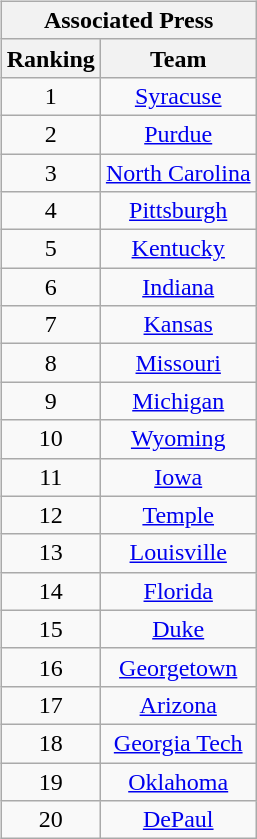<table>
<tr style="vertical-align:top;">
<td><br><table class="wikitable" style="text-align:center;">
<tr>
<th colspan=2>Associated Press</th>
</tr>
<tr>
<th>Ranking</th>
<th>Team</th>
</tr>
<tr>
<td>1</td>
<td><a href='#'>Syracuse</a></td>
</tr>
<tr>
<td>2</td>
<td><a href='#'>Purdue</a></td>
</tr>
<tr>
<td>3</td>
<td><a href='#'>North Carolina</a></td>
</tr>
<tr>
<td>4</td>
<td><a href='#'>Pittsburgh</a></td>
</tr>
<tr>
<td>5</td>
<td><a href='#'>Kentucky</a></td>
</tr>
<tr>
<td>6</td>
<td><a href='#'>Indiana</a></td>
</tr>
<tr>
<td>7</td>
<td><a href='#'>Kansas</a></td>
</tr>
<tr>
<td>8</td>
<td><a href='#'>Missouri</a></td>
</tr>
<tr>
<td>9</td>
<td><a href='#'>Michigan</a></td>
</tr>
<tr>
<td>10</td>
<td><a href='#'>Wyoming</a></td>
</tr>
<tr>
<td>11</td>
<td><a href='#'>Iowa</a></td>
</tr>
<tr>
<td>12</td>
<td><a href='#'>Temple</a></td>
</tr>
<tr>
<td>13</td>
<td><a href='#'>Louisville</a></td>
</tr>
<tr>
<td>14</td>
<td><a href='#'>Florida</a></td>
</tr>
<tr>
<td>15</td>
<td><a href='#'>Duke</a></td>
</tr>
<tr>
<td>16</td>
<td><a href='#'>Georgetown</a></td>
</tr>
<tr>
<td>17</td>
<td><a href='#'>Arizona</a></td>
</tr>
<tr>
<td>18</td>
<td><a href='#'>Georgia Tech</a></td>
</tr>
<tr>
<td>19</td>
<td><a href='#'>Oklahoma</a></td>
</tr>
<tr>
<td>20</td>
<td><a href='#'>DePaul</a></td>
</tr>
</table>
</td>
</tr>
</table>
